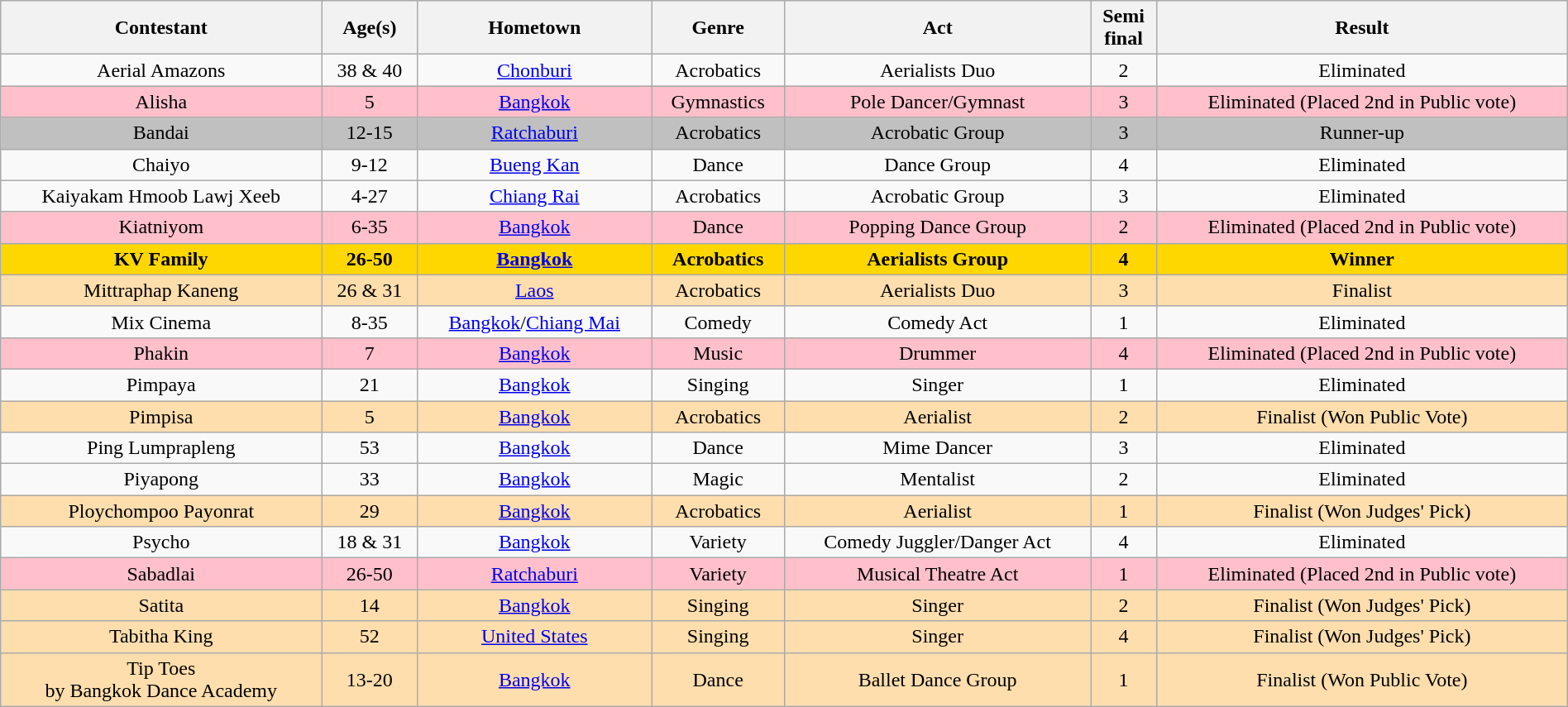<table class="wikitable sortable" style="width:100%; text-align:center;">
<tr>
<th>Contestant</th>
<th>Age(s)</th>
<th>Hometown</th>
<th>Genre</th>
<th>Act</th>
<th>Semi<br>final</th>
<th>Result</th>
</tr>
<tr>
<td>Aerial Amazons</td>
<td>38 & 40</td>
<td><a href='#'>Chonburi</a></td>
<td>Acrobatics</td>
<td>Aerialists Duo</td>
<td>2</td>
<td>Eliminated</td>
</tr>
<tr bgcolor=pink>
<td>Alisha </td>
<td>5</td>
<td><a href='#'>Bangkok</a></td>
<td>Gymnastics</td>
<td>Pole Dancer/Gymnast</td>
<td>3</td>
<td>Eliminated (Placed 2nd in Public vote)</td>
</tr>
<tr bgcolor=silver>
<td>Bandai </td>
<td>12-15</td>
<td><a href='#'>Ratchaburi</a></td>
<td>Acrobatics</td>
<td>Acrobatic Group</td>
<td>3</td>
<td>Runner-up</td>
</tr>
<tr>
<td>Chaiyo</td>
<td>9-12</td>
<td><a href='#'>Bueng Kan</a></td>
<td>Dance</td>
<td>Dance Group</td>
<td>4</td>
<td>Eliminated</td>
</tr>
<tr>
<td>Kaiyakam Hmoob Lawj Xeeb </td>
<td>4-27</td>
<td><a href='#'>Chiang Rai</a></td>
<td>Acrobatics</td>
<td>Acrobatic Group</td>
<td>3</td>
<td>Eliminated</td>
</tr>
<tr bgcolor=pink>
<td>Kiatniyom</td>
<td>6-35</td>
<td><a href='#'>Bangkok</a></td>
<td>Dance</td>
<td>Popping Dance Group</td>
<td>2</td>
<td>Eliminated (Placed 2nd in Public vote)</td>
</tr>
<tr bgcolor=gold>
<td><strong>KV Family</strong></td>
<td><strong>26-50</strong></td>
<td><strong><a href='#'>Bangkok</a></strong></td>
<td><strong>Acrobatics</strong></td>
<td><strong>Aerialists Group</strong></td>
<td><strong>4</strong></td>
<td><strong>Winner</strong></td>
</tr>
<tr bgcolor=NavajoWhite>
<td>Mittraphap Kaneng </td>
<td>26 & 31</td>
<td><a href='#'>Laos</a></td>
<td>Acrobatics</td>
<td>Aerialists Duo</td>
<td>3</td>
<td>Finalist</td>
</tr>
<tr>
<td>Mix Cinema</td>
<td>8-35</td>
<td><a href='#'>Bangkok</a>/<a href='#'>Chiang Mai</a></td>
<td>Comedy</td>
<td>Comedy Act</td>
<td>1</td>
<td>Eliminated</td>
</tr>
<tr bgcolor=pink>
<td>Phakin</td>
<td>7</td>
<td><a href='#'>Bangkok</a></td>
<td>Music</td>
<td>Drummer</td>
<td>4</td>
<td>Eliminated (Placed 2nd in Public vote)</td>
</tr>
<tr>
<td>Pimpaya</td>
<td>21</td>
<td><a href='#'>Bangkok</a></td>
<td>Singing</td>
<td>Singer</td>
<td>1</td>
<td>Eliminated</td>
</tr>
<tr bgcolor=navajowhite>
<td>Pimpisa</td>
<td>5</td>
<td><a href='#'>Bangkok</a></td>
<td>Acrobatics</td>
<td>Aerialist</td>
<td>2</td>
<td>Finalist (Won Public Vote)</td>
</tr>
<tr>
<td>Ping Lumprapleng</td>
<td>53</td>
<td><a href='#'>Bangkok</a></td>
<td>Dance</td>
<td>Mime Dancer</td>
<td>3</td>
<td>Eliminated</td>
</tr>
<tr>
<td>Piyapong</td>
<td>33</td>
<td><a href='#'>Bangkok</a></td>
<td>Magic</td>
<td>Mentalist</td>
<td>2</td>
<td>Eliminated</td>
</tr>
<tr bgcolor=NavajoWhite>
<td>Ploychompoo Payonrat </td>
<td>29</td>
<td><a href='#'>Bangkok</a></td>
<td>Acrobatics</td>
<td>Aerialist</td>
<td>1</td>
<td>Finalist (Won Judges' Pick)</td>
</tr>
<tr>
<td>Psycho</td>
<td>18 & 31</td>
<td><a href='#'>Bangkok</a></td>
<td>Variety</td>
<td>Comedy Juggler/Danger Act</td>
<td>4</td>
<td>Eliminated</td>
</tr>
<tr bgcolor=pink>
<td>Sabadlai</td>
<td>26-50</td>
<td><a href='#'>Ratchaburi</a></td>
<td>Variety</td>
<td>Musical Theatre Act</td>
<td>1</td>
<td>Eliminated (Placed 2nd in Public vote)</td>
</tr>
<tr bgcolor=NavajoWhite>
<td>Satita </td>
<td>14</td>
<td><a href='#'>Bangkok</a></td>
<td>Singing</td>
<td>Singer</td>
<td>2</td>
<td>Finalist (Won Judges' Pick)</td>
</tr>
<tr bgcolor=NavajoWhite>
<td>Tabitha King </td>
<td>52</td>
<td><a href='#'>United States</a></td>
<td>Singing</td>
<td>Singer</td>
<td>4</td>
<td>Finalist (Won Judges' Pick)</td>
</tr>
<tr bgcolor=NavajoWhite>
<td>Tip Toes<br>by Bangkok Dance Academy</td>
<td>13-20</td>
<td><a href='#'>Bangkok</a></td>
<td>Dance</td>
<td>Ballet Dance Group</td>
<td>1</td>
<td>Finalist (Won Public Vote)</td>
</tr>
</table>
